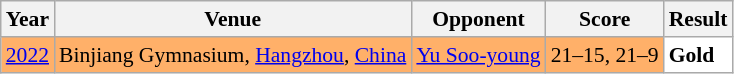<table class="sortable wikitable" style="font-size: 90%;">
<tr>
<th>Year</th>
<th>Venue</th>
<th>Opponent</th>
<th>Score</th>
<th>Result</th>
</tr>
<tr style="background:#FFB069">
<td align="center"><a href='#'>2022</a></td>
<td align="left">Binjiang Gymnasium, <a href='#'>Hangzhou</a>, <a href='#'>China</a></td>
<td align="left"> <a href='#'>Yu Soo-young</a></td>
<td align="left">21–15, 21–9</td>
<td style="text-align:left; background:white"> <strong>Gold</strong></td>
</tr>
</table>
